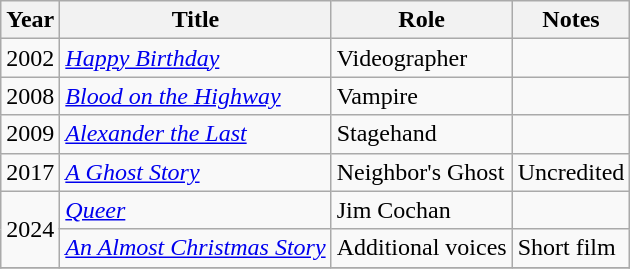<table class="wikitable">
<tr>
<th>Year</th>
<th>Title</th>
<th>Role</th>
<th>Notes</th>
</tr>
<tr>
<td>2002</td>
<td><em><a href='#'>Happy Birthday</a></em></td>
<td>Videographer</td>
<td></td>
</tr>
<tr>
<td>2008</td>
<td><em><a href='#'>Blood on the Highway</a></em></td>
<td>Vampire</td>
<td></td>
</tr>
<tr>
<td>2009</td>
<td><em><a href='#'>Alexander the Last</a></em></td>
<td>Stagehand</td>
<td></td>
</tr>
<tr>
<td>2017</td>
<td><em><a href='#'>A Ghost Story</a></em></td>
<td>Neighbor's Ghost</td>
<td>Uncredited</td>
</tr>
<tr>
<td rowspan="2">2024</td>
<td><em><a href='#'>Queer</a></em></td>
<td>Jim Cochan</td>
<td></td>
</tr>
<tr>
<td><em><a href='#'>An Almost Christmas Story</a></em></td>
<td>Additional voices</td>
<td>Short film</td>
</tr>
<tr>
</tr>
</table>
